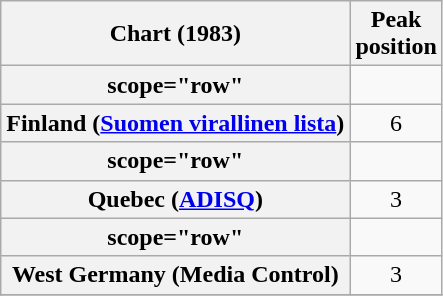<table class="wikitable sortable plainrowheaders">
<tr>
<th>Chart (1983)</th>
<th>Peak<br>position</th>
</tr>
<tr>
<th>scope="row"</th>
</tr>
<tr>
<th scope="row">Finland (<a href='#'>Suomen virallinen lista</a>)</th>
<td align="center">6</td>
</tr>
<tr>
<th>scope="row"</th>
</tr>
<tr>
<th scope="row">Quebec (<a href='#'>ADISQ</a>)</th>
<td align="center">3</td>
</tr>
<tr>
<th>scope="row"</th>
</tr>
<tr>
<th scope="row">West Germany (Media Control)</th>
<td align="center">3</td>
</tr>
<tr>
</tr>
</table>
